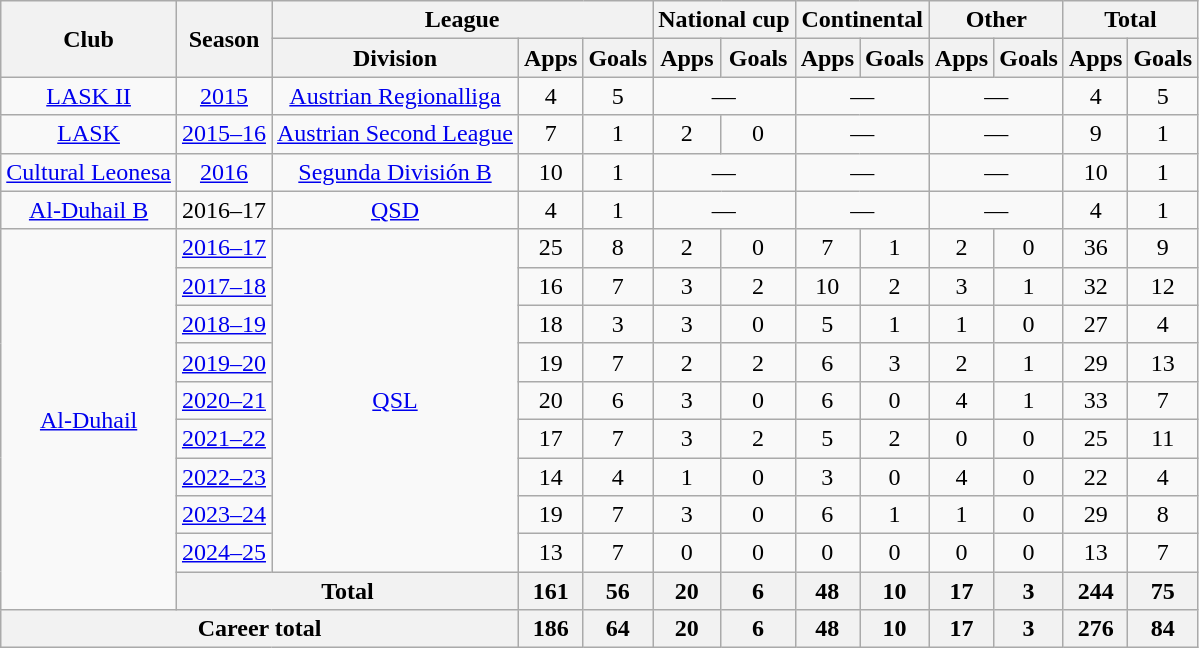<table class="wikitable" style="text-align:center">
<tr>
<th rowspan="2">Club</th>
<th rowspan="2">Season</th>
<th colspan="3">League</th>
<th colspan="2">National cup</th>
<th colspan="2">Continental</th>
<th colspan="2">Other</th>
<th colspan="2">Total</th>
</tr>
<tr>
<th>Division</th>
<th>Apps</th>
<th>Goals</th>
<th>Apps</th>
<th>Goals</th>
<th>Apps</th>
<th>Goals</th>
<th>Apps</th>
<th>Goals</th>
<th>Apps</th>
<th>Goals</th>
</tr>
<tr>
<td><a href='#'>LASK II</a></td>
<td><a href='#'>2015</a></td>
<td><a href='#'>Austrian Regionalliga</a></td>
<td>4</td>
<td>5</td>
<td colspan="2">—</td>
<td colspan="2">—</td>
<td colspan="2">—</td>
<td>4</td>
<td>5</td>
</tr>
<tr>
<td><a href='#'>LASK</a></td>
<td><a href='#'>2015–16</a></td>
<td><a href='#'>Austrian Second League</a></td>
<td>7</td>
<td>1</td>
<td>2</td>
<td>0</td>
<td colspan="2">—</td>
<td colspan="2">—</td>
<td>9</td>
<td>1</td>
</tr>
<tr>
<td><a href='#'>Cultural Leonesa</a></td>
<td><a href='#'>2016</a></td>
<td><a href='#'>Segunda División B</a></td>
<td>10</td>
<td>1</td>
<td colspan="2">—</td>
<td colspan="2">—</td>
<td colspan="2">—</td>
<td>10</td>
<td>1</td>
</tr>
<tr>
<td><a href='#'>Al-Duhail B</a></td>
<td 2016–17 Qatari Second Division>2016–17</td>
<td><a href='#'>QSD</a></td>
<td>4</td>
<td>1</td>
<td colspan="2">—</td>
<td colspan="2">—</td>
<td colspan="2">—</td>
<td>4</td>
<td>1</td>
</tr>
<tr>
<td rowspan="10"><a href='#'>Al-Duhail</a></td>
<td><a href='#'>2016–17</a></td>
<td rowspan="9"><a href='#'>QSL</a></td>
<td>25</td>
<td>8</td>
<td>2</td>
<td>0</td>
<td>7</td>
<td>1</td>
<td>2</td>
<td>0</td>
<td>36</td>
<td>9</td>
</tr>
<tr>
<td><a href='#'>2017–18</a></td>
<td>16</td>
<td>7</td>
<td>3</td>
<td>2</td>
<td>10</td>
<td>2</td>
<td>3</td>
<td>1</td>
<td>32</td>
<td>12</td>
</tr>
<tr>
<td><a href='#'>2018–19</a></td>
<td>18</td>
<td>3</td>
<td>3</td>
<td>0</td>
<td>5</td>
<td>1</td>
<td>1</td>
<td>0</td>
<td>27</td>
<td>4</td>
</tr>
<tr>
<td><a href='#'>2019–20</a></td>
<td>19</td>
<td>7</td>
<td>2</td>
<td>2</td>
<td>6</td>
<td>3</td>
<td>2</td>
<td>1</td>
<td>29</td>
<td>13</td>
</tr>
<tr>
<td><a href='#'>2020–21</a></td>
<td>20</td>
<td>6</td>
<td>3</td>
<td>0</td>
<td>6</td>
<td>0</td>
<td>4</td>
<td>1</td>
<td>33</td>
<td>7</td>
</tr>
<tr>
<td><a href='#'>2021–22</a></td>
<td>17</td>
<td>7</td>
<td>3</td>
<td>2</td>
<td>5</td>
<td>2</td>
<td>0</td>
<td>0</td>
<td>25</td>
<td>11</td>
</tr>
<tr>
<td><a href='#'>2022–23</a></td>
<td>14</td>
<td>4</td>
<td>1</td>
<td>0</td>
<td>3</td>
<td>0</td>
<td>4</td>
<td>0</td>
<td>22</td>
<td>4</td>
</tr>
<tr>
<td><a href='#'>2023–24</a></td>
<td>19</td>
<td>7</td>
<td>3</td>
<td>0</td>
<td>6</td>
<td>1</td>
<td>1</td>
<td>0</td>
<td>29</td>
<td>8</td>
</tr>
<tr>
<td><a href='#'>2024–25</a></td>
<td>13</td>
<td>7</td>
<td>0</td>
<td>0</td>
<td>0</td>
<td>0</td>
<td>0</td>
<td>0</td>
<td>13</td>
<td>7</td>
</tr>
<tr>
<th colspan="2">Total</th>
<th>161</th>
<th>56</th>
<th>20</th>
<th>6</th>
<th>48</th>
<th>10</th>
<th>17</th>
<th>3</th>
<th>244</th>
<th>75</th>
</tr>
<tr>
<th colspan="3">Career total</th>
<th>186</th>
<th>64</th>
<th>20</th>
<th>6</th>
<th>48</th>
<th>10</th>
<th>17</th>
<th>3</th>
<th>276</th>
<th>84</th>
</tr>
</table>
